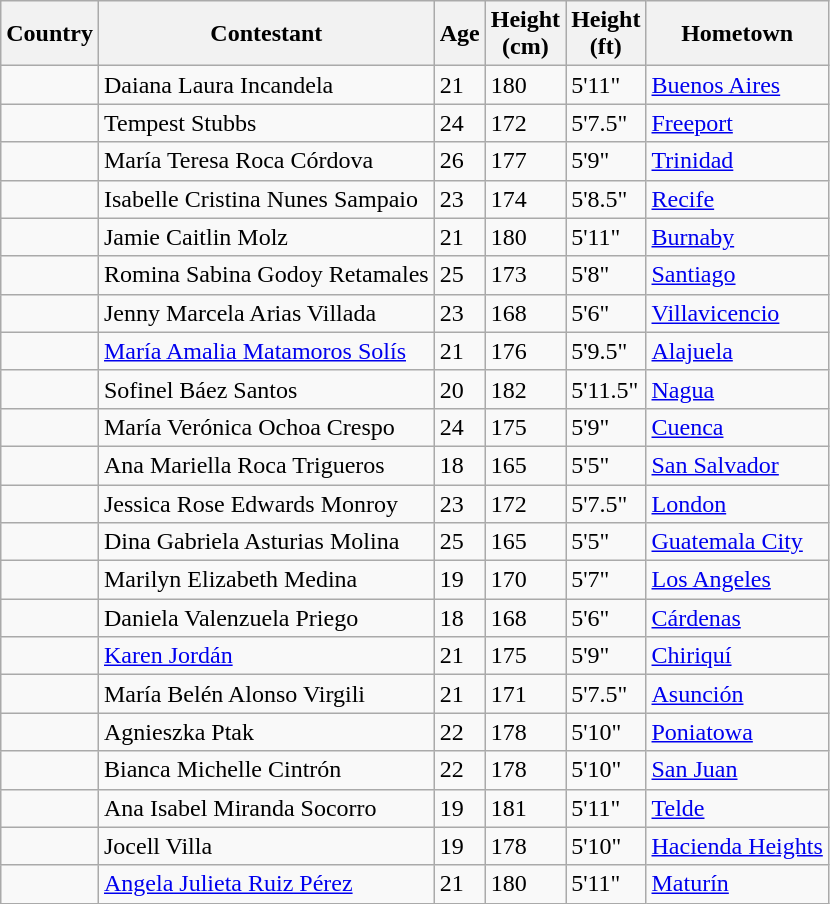<table class="sortable wikitable">
<tr>
<th>Country</th>
<th>Contestant</th>
<th>Age</th>
<th>Height<br> (cm)</th>
<th>Height<br> (ft)</th>
<th>Hometown</th>
</tr>
<tr>
<td><strong></strong></td>
<td>Daiana Laura Incandela</td>
<td>21</td>
<td>180</td>
<td>5'11"</td>
<td><a href='#'>Buenos Aires</a></td>
</tr>
<tr>
<td><strong></strong></td>
<td>Tempest Stubbs</td>
<td>24</td>
<td>172</td>
<td>5'7.5"</td>
<td><a href='#'>Freeport</a></td>
</tr>
<tr>
<td><strong></strong></td>
<td>María Teresa Roca Córdova</td>
<td>26</td>
<td>177</td>
<td>5'9"</td>
<td><a href='#'>Trinidad</a></td>
</tr>
<tr>
<td><strong></strong></td>
<td>Isabelle Cristina Nunes Sampaio</td>
<td>23</td>
<td>174</td>
<td>5'8.5"</td>
<td><a href='#'>Recife</a></td>
</tr>
<tr>
<td><strong></strong></td>
<td>Jamie Caitlin Molz</td>
<td>21</td>
<td>180</td>
<td>5'11"</td>
<td><a href='#'>Burnaby</a></td>
</tr>
<tr>
<td><strong></strong></td>
<td>Romina Sabina Godoy Retamales</td>
<td>25</td>
<td>173</td>
<td>5'8"</td>
<td><a href='#'>Santiago</a></td>
</tr>
<tr>
<td><strong></strong></td>
<td>Jenny Marcela Arias Villada</td>
<td>23</td>
<td>168</td>
<td>5'6"</td>
<td><a href='#'>Villavicencio</a></td>
</tr>
<tr>
<td><strong></strong></td>
<td><a href='#'>María Amalia Matamoros Solís</a></td>
<td>21</td>
<td>176</td>
<td>5'9.5"</td>
<td><a href='#'>Alajuela</a></td>
</tr>
<tr>
<td><strong></strong></td>
<td>Sofinel Báez Santos</td>
<td>20</td>
<td>182</td>
<td>5'11.5"</td>
<td><a href='#'>Nagua</a></td>
</tr>
<tr>
<td><strong></strong></td>
<td>María Verónica Ochoa Crespo</td>
<td>24</td>
<td>175</td>
<td>5'9"</td>
<td><a href='#'>Cuenca</a></td>
</tr>
<tr>
<td><strong></strong></td>
<td>Ana Mariella Roca Trigueros</td>
<td>18</td>
<td>165</td>
<td>5'5"</td>
<td><a href='#'>San Salvador</a></td>
</tr>
<tr>
<td><strong></strong></td>
<td>Jessica Rose Edwards Monroy</td>
<td>23</td>
<td>172</td>
<td>5'7.5"</td>
<td><a href='#'>London</a></td>
</tr>
<tr>
<td><strong></strong></td>
<td>Dina Gabriela Asturias Molina</td>
<td>25</td>
<td>165</td>
<td>5'5"</td>
<td><a href='#'>Guatemala City</a></td>
</tr>
<tr>
<td><strong></strong></td>
<td>Marilyn Elizabeth Medina</td>
<td>19</td>
<td>170</td>
<td>5'7"</td>
<td><a href='#'>Los Angeles</a></td>
</tr>
<tr>
<td><strong></strong></td>
<td>Daniela Valenzuela Priego</td>
<td>18</td>
<td>168</td>
<td>5'6"</td>
<td><a href='#'>Cárdenas</a></td>
</tr>
<tr>
<td><strong></strong></td>
<td><a href='#'>Karen Jordán</a></td>
<td>21</td>
<td>175</td>
<td>5'9"</td>
<td><a href='#'>Chiriquí</a></td>
</tr>
<tr>
<td><strong></strong></td>
<td>María Belén Alonso Virgili</td>
<td>21</td>
<td>171</td>
<td>5'7.5"</td>
<td><a href='#'>Asunción</a></td>
</tr>
<tr>
<td><strong></strong></td>
<td>Agnieszka Ptak</td>
<td>22</td>
<td>178</td>
<td>5'10"</td>
<td><a href='#'>Poniatowa</a></td>
</tr>
<tr>
<td><strong></strong></td>
<td>Bianca Michelle Cintrón</td>
<td>22</td>
<td>178</td>
<td>5'10"</td>
<td><a href='#'>San Juan</a></td>
</tr>
<tr>
<td><strong></strong></td>
<td>Ana Isabel Miranda Socorro</td>
<td>19</td>
<td>181</td>
<td>5'11"</td>
<td><a href='#'>Telde</a></td>
</tr>
<tr>
<td><strong></strong></td>
<td>Jocell Villa</td>
<td>19</td>
<td>178</td>
<td>5'10"</td>
<td><a href='#'>Hacienda Heights</a></td>
</tr>
<tr>
<td><strong></strong></td>
<td><a href='#'>Angela Julieta Ruiz Pérez</a></td>
<td>21</td>
<td>180</td>
<td>5'11"</td>
<td><a href='#'>Maturín</a></td>
</tr>
</table>
